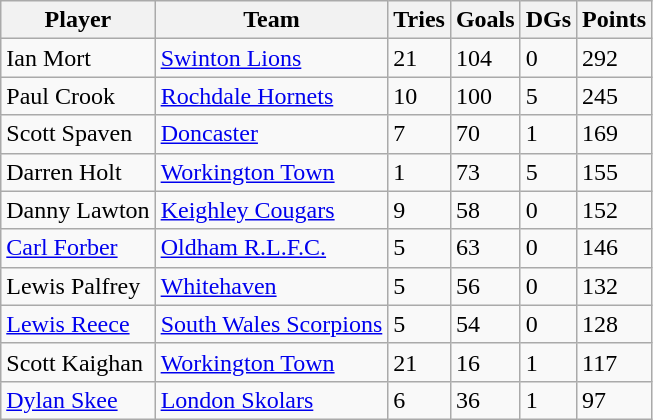<table class="wikitable" style="text-align:centre; display:inline-table;">
<tr>
<th>Player</th>
<th>Team</th>
<th>Tries</th>
<th>Goals</th>
<th>DGs</th>
<th>Points</th>
</tr>
<tr>
<td>Ian Mort</td>
<td><a href='#'>Swinton Lions</a></td>
<td>21</td>
<td>104</td>
<td>0</td>
<td>292</td>
</tr>
<tr>
<td>Paul Crook</td>
<td><a href='#'>Rochdale Hornets</a></td>
<td>10</td>
<td>100</td>
<td>5</td>
<td>245</td>
</tr>
<tr>
<td>Scott Spaven</td>
<td><a href='#'>Doncaster</a></td>
<td>7</td>
<td>70</td>
<td>1</td>
<td>169</td>
</tr>
<tr>
<td>Darren Holt</td>
<td><a href='#'>Workington Town</a></td>
<td>1</td>
<td>73</td>
<td>5</td>
<td>155</td>
</tr>
<tr>
<td>Danny Lawton</td>
<td><a href='#'>Keighley Cougars</a></td>
<td>9</td>
<td>58</td>
<td>0</td>
<td>152</td>
</tr>
<tr>
<td><a href='#'>Carl Forber</a></td>
<td><a href='#'>Oldham R.L.F.C.</a></td>
<td>5</td>
<td>63</td>
<td>0</td>
<td>146</td>
</tr>
<tr>
<td>Lewis Palfrey</td>
<td><a href='#'>Whitehaven</a></td>
<td>5</td>
<td>56</td>
<td>0</td>
<td>132</td>
</tr>
<tr>
<td><a href='#'>Lewis Reece</a></td>
<td><a href='#'>South Wales Scorpions</a></td>
<td>5</td>
<td>54</td>
<td>0</td>
<td>128</td>
</tr>
<tr>
<td>Scott Kaighan</td>
<td><a href='#'>Workington Town</a></td>
<td>21</td>
<td>16</td>
<td>1</td>
<td>117</td>
</tr>
<tr>
<td><a href='#'>Dylan Skee</a></td>
<td><a href='#'>London Skolars</a></td>
<td>6</td>
<td>36</td>
<td>1</td>
<td>97</td>
</tr>
</table>
